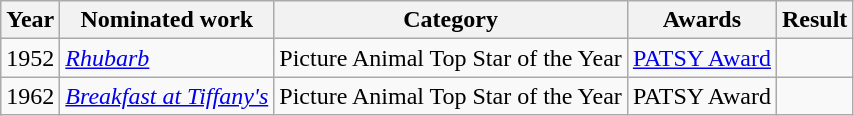<table class="wikitable">
<tr>
<th>Year</th>
<th>Nominated work</th>
<th>Category</th>
<th>Awards</th>
<th>Result</th>
</tr>
<tr>
<td>1952</td>
<td><em><a href='#'>Rhubarb</a></em></td>
<td>Picture Animal Top Star of the Year</td>
<td><a href='#'>PATSY Award</a></td>
<td></td>
</tr>
<tr>
<td>1962</td>
<td><em><a href='#'>Breakfast at Tiffany's</a></em></td>
<td>Picture Animal Top Star of the Year</td>
<td>PATSY Award</td>
<td></td>
</tr>
</table>
